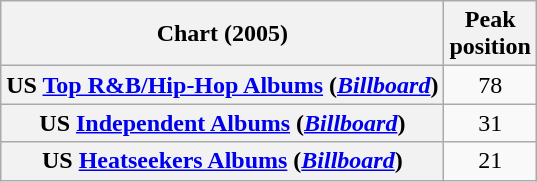<table class="wikitable sortable plainrowheaders" style="text-align:center">
<tr>
<th scope="col">Chart (2005)</th>
<th scope="col">Peak<br>position</th>
</tr>
<tr>
<th scope="row">US <a href='#'>Top R&B/Hip-Hop Albums</a> (<em><a href='#'>Billboard</a></em>)</th>
<td>78</td>
</tr>
<tr>
<th scope="row">US <a href='#'>Independent Albums</a> (<em><a href='#'>Billboard</a></em>)</th>
<td>31</td>
</tr>
<tr>
<th scope="row">US <a href='#'>Heatseekers Albums</a> (<em><a href='#'>Billboard</a></em>)</th>
<td>21</td>
</tr>
</table>
